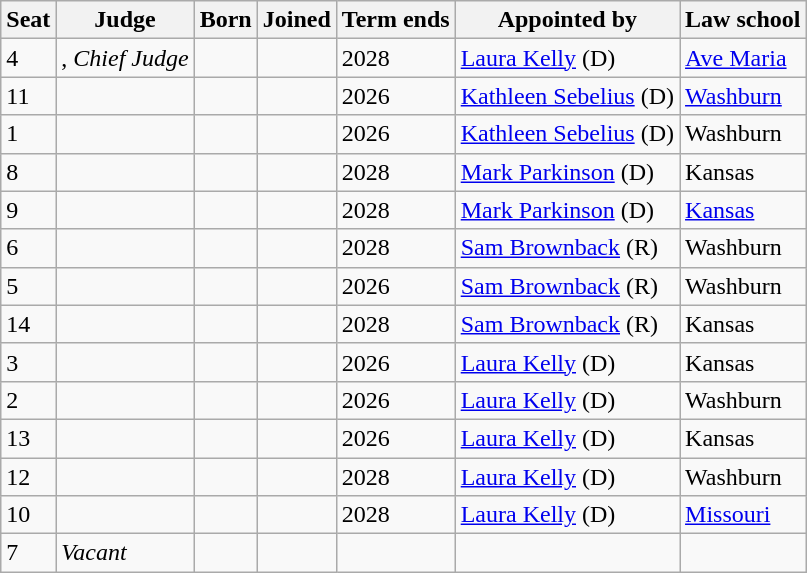<table class="wikitable sortable">
<tr>
<th>Seat</th>
<th>Judge</th>
<th>Born</th>
<th>Joined</th>
<th>Term ends</th>
<th>Appointed by</th>
<th>Law school</th>
</tr>
<tr>
<td>4</td>
<td>, <em>Chief Judge</em></td>
<td></td>
<td></td>
<td>2028</td>
<td><a href='#'>Laura Kelly</a> (D)</td>
<td><a href='#'>Ave Maria</a></td>
</tr>
<tr>
<td>11</td>
<td></td>
<td></td>
<td></td>
<td>2026</td>
<td><a href='#'>Kathleen Sebelius</a> (D)</td>
<td><a href='#'>Washburn</a></td>
</tr>
<tr>
<td>1</td>
<td></td>
<td></td>
<td></td>
<td>2026</td>
<td><a href='#'>Kathleen Sebelius</a> (D)</td>
<td>Washburn</td>
</tr>
<tr>
<td>8</td>
<td></td>
<td></td>
<td></td>
<td>2028</td>
<td><a href='#'>Mark Parkinson</a> (D)</td>
<td>Kansas</td>
</tr>
<tr>
<td>9</td>
<td {{nowrap></td>
<td></td>
<td></td>
<td>2028</td>
<td><a href='#'>Mark Parkinson</a> (D)</td>
<td><a href='#'>Kansas</a></td>
</tr>
<tr>
<td>6</td>
<td></td>
<td></td>
<td></td>
<td>2028</td>
<td><a href='#'>Sam Brownback</a> (R)</td>
<td>Washburn</td>
</tr>
<tr>
<td>5</td>
<td></td>
<td></td>
<td></td>
<td>2026</td>
<td><a href='#'>Sam Brownback</a> (R)</td>
<td>Washburn</td>
</tr>
<tr>
<td>14</td>
<td></td>
<td></td>
<td></td>
<td>2028</td>
<td><a href='#'>Sam Brownback</a> (R)</td>
<td>Kansas</td>
</tr>
<tr>
<td>3</td>
<td></td>
<td></td>
<td></td>
<td>2026</td>
<td><a href='#'>Laura Kelly</a> (D)</td>
<td>Kansas</td>
</tr>
<tr>
<td>2</td>
<td></td>
<td></td>
<td></td>
<td>2026</td>
<td><a href='#'>Laura Kelly</a> (D)</td>
<td>Washburn</td>
</tr>
<tr>
<td>13</td>
<td></td>
<td></td>
<td></td>
<td>2026</td>
<td><a href='#'>Laura Kelly</a> (D)</td>
<td>Kansas</td>
</tr>
<tr>
<td>12</td>
<td></td>
<td></td>
<td></td>
<td>2028</td>
<td><a href='#'>Laura Kelly</a> (D)</td>
<td>Washburn</td>
</tr>
<tr>
<td>10</td>
<td></td>
<td align="center"></td>
<td></td>
<td>2028</td>
<td><a href='#'>Laura Kelly</a> (D)</td>
<td><a href='#'>Missouri</a></td>
</tr>
<tr>
<td>7</td>
<td><em>Vacant</em></td>
<td></td>
<td></td>
<td></td>
<td></td>
<td></td>
</tr>
</table>
